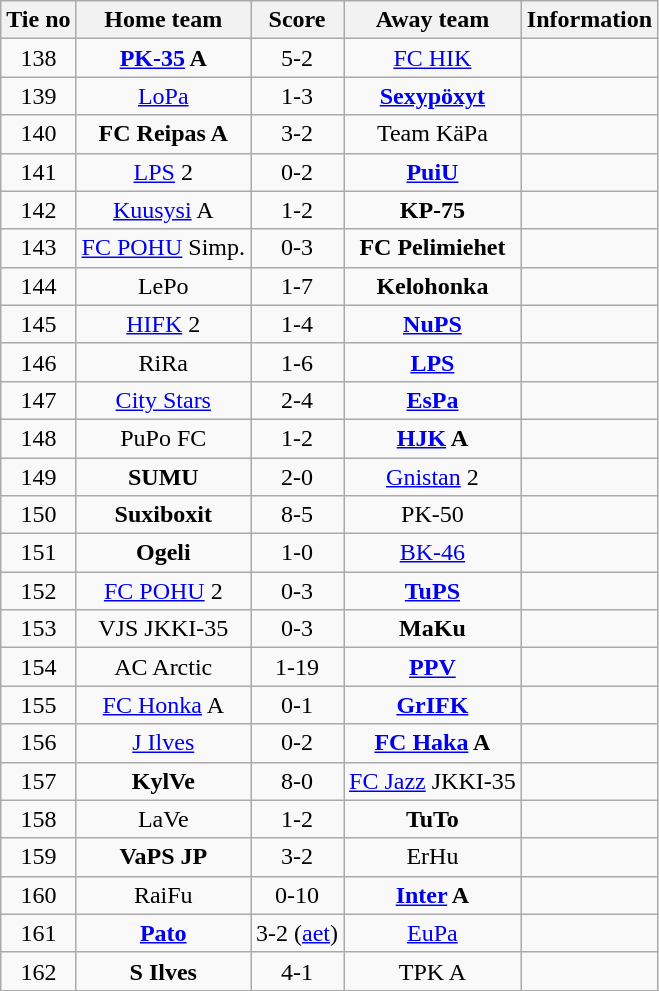<table class="wikitable" style="text-align:center">
<tr>
<th style= width="40px">Tie no</th>
<th style= width="150px">Home team</th>
<th style= width="60px">Score</th>
<th style= width="150px">Away team</th>
<th style= width="30px">Information</th>
</tr>
<tr>
<td>138</td>
<td><strong><a href='#'>PK-35</a> A</strong></td>
<td>5-2</td>
<td><a href='#'>FC HIK</a></td>
<td></td>
</tr>
<tr>
<td>139</td>
<td><a href='#'>LoPa</a></td>
<td>1-3</td>
<td><strong><a href='#'>Sexypöxyt</a></strong></td>
<td></td>
</tr>
<tr>
<td>140</td>
<td><strong>FC Reipas A</strong></td>
<td>3-2</td>
<td>Team KäPa</td>
<td></td>
</tr>
<tr>
<td>141</td>
<td><a href='#'>LPS</a> 2</td>
<td>0-2</td>
<td><strong><a href='#'>PuiU</a></strong></td>
<td></td>
</tr>
<tr>
<td>142</td>
<td><a href='#'>Kuusysi</a> A</td>
<td>1-2</td>
<td><strong>KP-75</strong></td>
<td></td>
</tr>
<tr>
<td>143</td>
<td><a href='#'>FC POHU</a> Simp.</td>
<td>0-3</td>
<td><strong>FC Pelimiehet</strong></td>
<td></td>
</tr>
<tr>
<td>144</td>
<td>LePo</td>
<td>1-7</td>
<td><strong>Kelohonka</strong></td>
<td></td>
</tr>
<tr>
<td>145</td>
<td><a href='#'>HIFK</a> 2</td>
<td>1-4</td>
<td><strong><a href='#'>NuPS</a></strong></td>
<td></td>
</tr>
<tr>
<td>146</td>
<td>RiRa</td>
<td>1-6</td>
<td><strong><a href='#'>LPS</a></strong></td>
<td></td>
</tr>
<tr>
<td>147</td>
<td><a href='#'>City Stars</a></td>
<td>2-4</td>
<td><strong><a href='#'>EsPa</a></strong></td>
<td></td>
</tr>
<tr>
<td>148</td>
<td>PuPo FC</td>
<td>1-2</td>
<td><strong><a href='#'>HJK</a> A</strong></td>
<td></td>
</tr>
<tr>
<td>149</td>
<td><strong>SUMU</strong></td>
<td>2-0</td>
<td><a href='#'>Gnistan</a> 2</td>
<td></td>
</tr>
<tr>
<td>150</td>
<td><strong>Suxiboxit</strong></td>
<td>8-5</td>
<td>PK-50</td>
<td></td>
</tr>
<tr>
<td>151</td>
<td><strong>Ogeli</strong></td>
<td>1-0</td>
<td><a href='#'>BK-46</a></td>
<td></td>
</tr>
<tr>
<td>152</td>
<td><a href='#'>FC POHU</a> 2</td>
<td>0-3</td>
<td><strong><a href='#'>TuPS</a></strong></td>
<td></td>
</tr>
<tr>
<td>153</td>
<td>VJS JKKI-35</td>
<td>0-3</td>
<td><strong>MaKu</strong></td>
<td></td>
</tr>
<tr>
<td>154</td>
<td>AC Arctic</td>
<td>1-19</td>
<td><strong><a href='#'>PPV</a></strong></td>
<td></td>
</tr>
<tr>
<td>155</td>
<td><a href='#'>FC Honka</a> A</td>
<td>0-1</td>
<td><strong><a href='#'>GrIFK</a></strong></td>
<td></td>
</tr>
<tr>
<td>156</td>
<td><a href='#'>J Ilves</a></td>
<td>0-2</td>
<td><strong><a href='#'>FC Haka</a> A</strong></td>
<td></td>
</tr>
<tr>
<td>157</td>
<td><strong>KylVe</strong></td>
<td>8-0</td>
<td><a href='#'>FC Jazz</a> JKKI-35</td>
<td></td>
</tr>
<tr>
<td>158</td>
<td>LaVe</td>
<td>1-2</td>
<td><strong>TuTo</strong></td>
<td></td>
</tr>
<tr>
<td>159</td>
<td><strong>VaPS JP</strong></td>
<td>3-2</td>
<td>ErHu</td>
<td></td>
</tr>
<tr>
<td>160</td>
<td>RaiFu</td>
<td>0-10</td>
<td><strong><a href='#'>Inter</a> A</strong></td>
<td></td>
</tr>
<tr>
<td>161</td>
<td><strong><a href='#'>Pato</a></strong></td>
<td>3-2 (<a href='#'>aet</a>)</td>
<td><a href='#'>EuPa</a></td>
<td></td>
</tr>
<tr>
<td>162</td>
<td><strong>S Ilves</strong></td>
<td>4-1</td>
<td>TPK A</td>
<td></td>
</tr>
<tr>
</tr>
</table>
